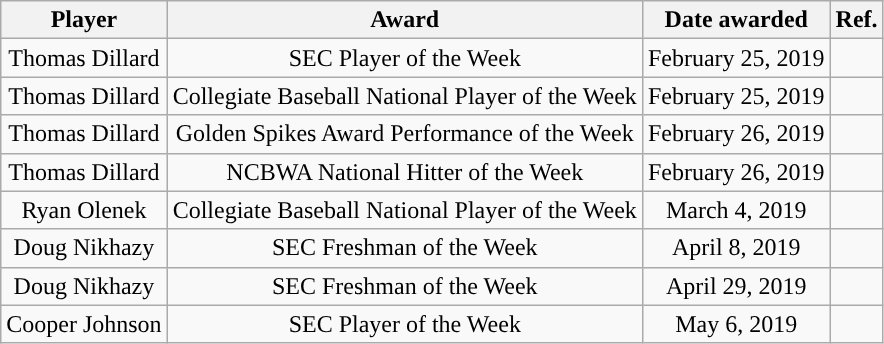<table class="wikitable sortable sortable" style="text-align: center">
<tr align=center>
<th>Player</th>
<th>Award</th>
<th>Date awarded</th>
<th>Ref.</th>
</tr>
<tr>
<td>Thomas Dillard</td>
<td rowspan="1">SEC Player of the Week</td>
<td rowspan="1">February 25, 2019</td>
<td rowspan="1"></td>
</tr>
<tr>
<td>Thomas Dillard</td>
<td rowspan="1">Collegiate Baseball National Player of the Week</td>
<td rowspan="1">February 25, 2019</td>
<td rowspan="1"></td>
</tr>
<tr>
<td>Thomas Dillard</td>
<td rowspan="1">Golden Spikes Award Performance of the Week</td>
<td rowspan="1">February 26, 2019</td>
<td rowspan="1"></td>
</tr>
<tr>
<td>Thomas Dillard</td>
<td rowspan="1">NCBWA National Hitter of the Week</td>
<td rowspan="1">February 26, 2019</td>
<td rowspan="1"></td>
</tr>
<tr>
<td>Ryan Olenek</td>
<td rowspan="1">Collegiate Baseball National Player of the Week</td>
<td rowspan="1">March 4, 2019</td>
<td rowspan="1"></td>
</tr>
<tr>
<td>Doug Nikhazy</td>
<td rowspan="1">SEC Freshman of the Week</td>
<td rowspan="1">April 8, 2019</td>
<td rowspan="1"></td>
</tr>
<tr>
<td>Doug Nikhazy</td>
<td rowspan="1">SEC Freshman of the Week</td>
<td rowspan="1">April 29, 2019</td>
<td rowspan="1"></td>
</tr>
<tr>
<td>Cooper Johnson</td>
<td rowspan="1">SEC Player of the Week</td>
<td rowspan="1">May 6, 2019</td>
<td rowspan="1"></td>
</tr>
</table>
